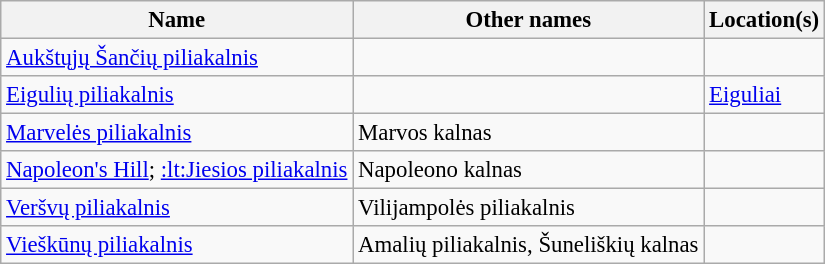<table class="wikitable" style="font-size: 95%;">
<tr>
<th>Name</th>
<th>Other names</th>
<th>Location(s)</th>
</tr>
<tr>
<td><a href='#'>Aukštųjų Šančių piliakalnis</a></td>
<td></td>
<td></td>
</tr>
<tr>
<td><a href='#'>Eigulių piliakalnis</a></td>
<td></td>
<td><a href='#'>Eiguliai</a></td>
</tr>
<tr>
<td><a href='#'>Marvelės piliakalnis</a></td>
<td>Marvos kalnas</td>
<td></td>
</tr>
<tr>
<td><a href='#'>Napoleon's Hill</a>; <a href='#'>:lt:Jiesios piliakalnis</a></td>
<td>Napoleono kalnas</td>
<td></td>
</tr>
<tr>
<td><a href='#'>Veršvų piliakalnis</a></td>
<td>Vilijampolės piliakalnis</td>
<td></td>
</tr>
<tr>
<td><a href='#'>Vieškūnų piliakalnis</a></td>
<td>Amalių piliakalnis, Šuneliškių kalnas</td>
<td></td>
</tr>
</table>
